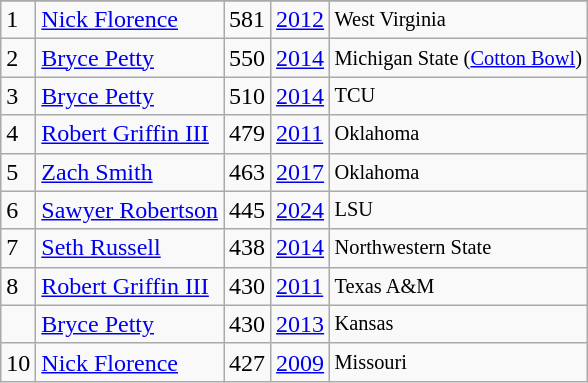<table class="wikitable">
<tr>
</tr>
<tr>
<td>1</td>
<td><a href='#'>Nick Florence</a></td>
<td>581</td>
<td><a href='#'>2012</a></td>
<td style="font-size:85%;">West Virginia</td>
</tr>
<tr>
<td>2</td>
<td><a href='#'>Bryce Petty</a></td>
<td>550</td>
<td><a href='#'>2014</a></td>
<td style="font-size:85%;">Michigan State (<a href='#'>Cotton Bowl</a>)</td>
</tr>
<tr>
<td>3</td>
<td><a href='#'>Bryce Petty</a></td>
<td>510</td>
<td><a href='#'>2014</a></td>
<td style="font-size:85%;">TCU</td>
</tr>
<tr>
<td>4</td>
<td><a href='#'>Robert Griffin III</a></td>
<td>479</td>
<td><a href='#'>2011</a></td>
<td style="font-size:85%;">Oklahoma</td>
</tr>
<tr>
<td>5</td>
<td><a href='#'>Zach Smith</a></td>
<td>463</td>
<td><a href='#'>2017</a></td>
<td style="font-size:85%;">Oklahoma</td>
</tr>
<tr>
<td>6</td>
<td><a href='#'>Sawyer Robertson</a></td>
<td>445</td>
<td><a href='#'>2024</a></td>
<td style="font-size:85%;">LSU</td>
</tr>
<tr>
<td>7</td>
<td><a href='#'>Seth Russell</a></td>
<td>438</td>
<td><a href='#'>2014</a></td>
<td style="font-size:85%;">Northwestern State</td>
</tr>
<tr>
<td>8</td>
<td><a href='#'>Robert Griffin III</a></td>
<td>430</td>
<td><a href='#'>2011</a></td>
<td style="font-size:85%;">Texas A&M</td>
</tr>
<tr>
<td></td>
<td><a href='#'>Bryce Petty</a></td>
<td>430</td>
<td><a href='#'>2013</a></td>
<td style="font-size:85%;">Kansas</td>
</tr>
<tr>
<td>10</td>
<td><a href='#'>Nick Florence</a></td>
<td>427</td>
<td><a href='#'>2009</a></td>
<td style="font-size:85%;">Missouri</td>
</tr>
</table>
